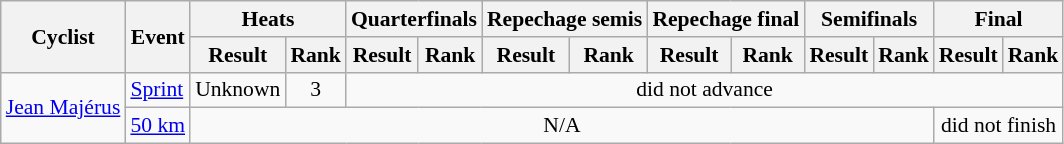<table class=wikitable style="font-size:90%">
<tr>
<th rowspan=2>Cyclist</th>
<th rowspan=2>Event</th>
<th colspan=2>Heats</th>
<th colspan=2>Quarterfinals</th>
<th colspan=2>Repechage semis</th>
<th colspan=2>Repechage final</th>
<th colspan=2>Semifinals</th>
<th colspan=2>Final</th>
</tr>
<tr>
<th>Result</th>
<th>Rank</th>
<th>Result</th>
<th>Rank</th>
<th>Result</th>
<th>Rank</th>
<th>Result</th>
<th>Rank</th>
<th>Result</th>
<th>Rank</th>
<th>Result</th>
<th>Rank</th>
</tr>
<tr>
<td rowspan=2><a href='#'>Jean Majérus</a></td>
<td><a href='#'>Sprint</a></td>
<td align=center>Unknown</td>
<td align=center>3</td>
<td align=center colspan=10>did not advance</td>
</tr>
<tr>
<td><a href='#'>50 km</a></td>
<td align=center colspan=10>N/A</td>
<td align=center colspan=2>did not finish</td>
</tr>
</table>
